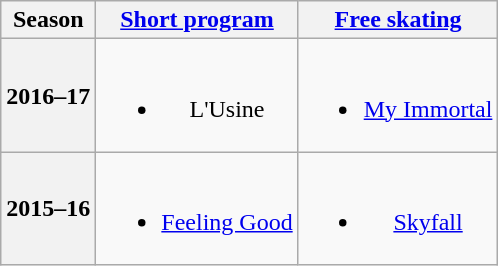<table class=wikitable style=text-align:center>
<tr>
<th>Season</th>
<th><a href='#'>Short program</a></th>
<th><a href='#'>Free skating</a></th>
</tr>
<tr>
<th>2016–17 <br> </th>
<td><br><ul><li>L'Usine <br></li></ul></td>
<td><br><ul><li><a href='#'>My Immortal</a> <br></li></ul></td>
</tr>
<tr>
<th>2015–16 <br> </th>
<td><br><ul><li><a href='#'>Feeling Good</a> <br></li></ul></td>
<td><br><ul><li><a href='#'>Skyfall</a> <br></li></ul></td>
</tr>
</table>
